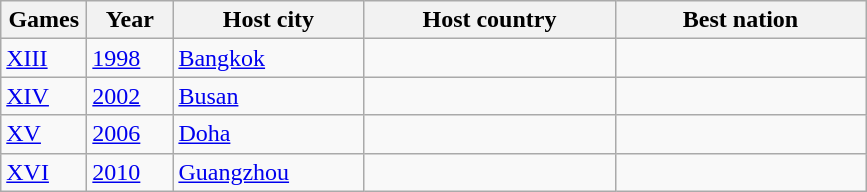<table class=wikitable>
<tr>
<th width=50>Games</th>
<th width=50>Year</th>
<th width=120>Host city</th>
<th width=160>Host country</th>
<th width=160>Best nation</th>
</tr>
<tr>
<td><a href='#'>XIII</a></td>
<td><a href='#'>1998</a></td>
<td><a href='#'>Bangkok</a></td>
<td></td>
<td></td>
</tr>
<tr>
<td><a href='#'>XIV</a></td>
<td><a href='#'>2002</a></td>
<td><a href='#'>Busan</a></td>
<td></td>
<td><br></td>
</tr>
<tr>
<td><a href='#'>XV</a></td>
<td><a href='#'>2006</a></td>
<td><a href='#'>Doha</a></td>
<td></td>
<td></td>
</tr>
<tr>
<td><a href='#'>XVI</a></td>
<td><a href='#'>2010</a></td>
<td><a href='#'>Guangzhou</a></td>
<td></td>
<td></td>
</tr>
</table>
